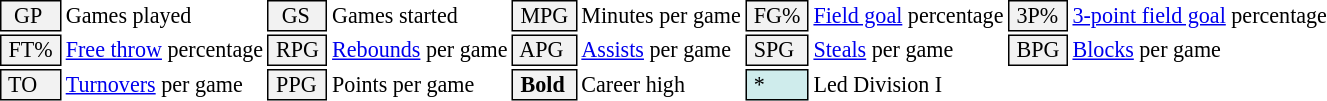<table class="toccolours" style="font-size: 92%; white-space: nowrap;">
<tr>
<td style="background-color: #F2F2F2; border: 1px solid black;">  GP</td>
<td>Games played</td>
<td style="background-color: #F2F2F2; border: 1px solid black">  GS </td>
<td>Games started</td>
<td style="background-color: #F2F2F2; border: 1px solid black"> MPG </td>
<td>Minutes per game</td>
<td style="background-color: #F2F2F2; border: 1px solid black;"> FG% </td>
<td><a href='#'>Field goal</a> percentage</td>
<td style="background-color: #F2F2F2; border: 1px solid black"> 3P% </td>
<td><a href='#'>3-point field goal</a> percentage</td>
</tr>
<tr>
<td style="background-color: #F2F2F2; border: 1px solid black"> FT% </td>
<td><a href='#'>Free throw</a> percentage</td>
<td style="background-color: #F2F2F2; border: 1px solid black;"> RPG </td>
<td><a href='#'>Rebounds</a> per game</td>
<td style="background-color: #F2F2F2; border: 1px solid black"> APG </td>
<td><a href='#'>Assists</a> per game</td>
<td style="background-color: #F2F2F2; border: 1px solid black"> SPG </td>
<td><a href='#'>Steals</a> per game</td>
<td style="background-color: #F2F2F2; border: 1px solid black;"> BPG </td>
<td><a href='#'>Blocks</a> per game</td>
</tr>
<tr>
<td style="background-color: #F2F2F2; border: 1px solid black"> TO </td>
<td><a href='#'>Turnovers</a> per game</td>
<td style="background-color: #F2F2F2; border: 1px solid black"> PPG </td>
<td>Points per game</td>
<td style="background-color: #F2F2F2; border: 1px solid black"> <strong>Bold</strong> </td>
<td>Career high</td>
<td style="background-color: #cfecec; border: 1px solid black"> * </td>
<td>Led Division I</td>
</tr>
</table>
